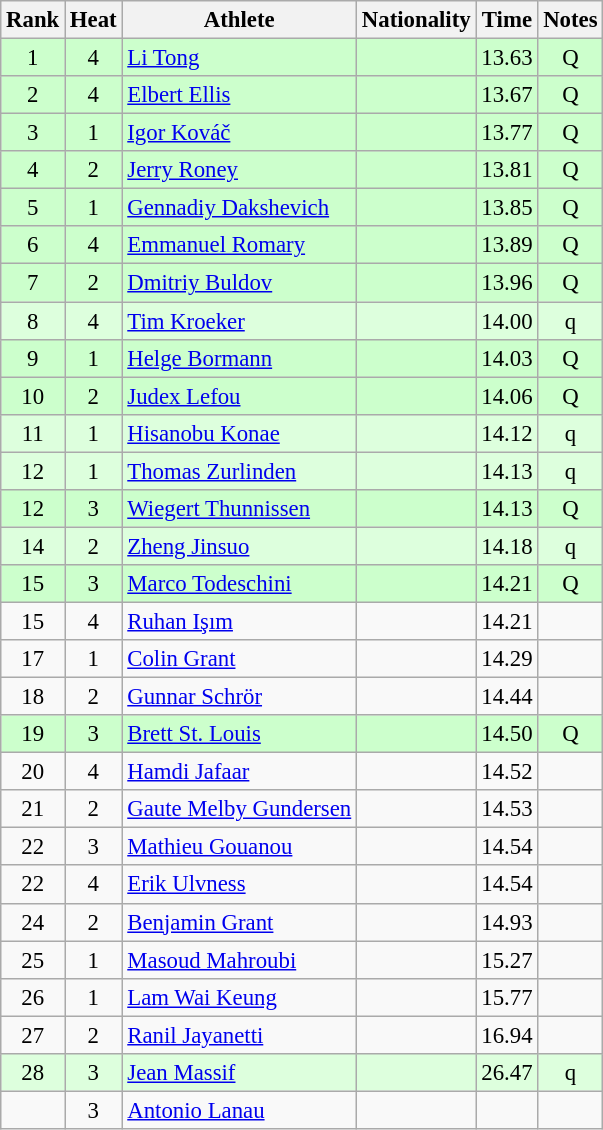<table class="wikitable sortable" style="text-align:center;font-size:95%">
<tr>
<th>Rank</th>
<th>Heat</th>
<th>Athlete</th>
<th>Nationality</th>
<th>Time</th>
<th>Notes</th>
</tr>
<tr bgcolor=ccffcc>
<td>1</td>
<td>4</td>
<td align="left"><a href='#'>Li Tong</a></td>
<td align=left></td>
<td>13.63</td>
<td>Q</td>
</tr>
<tr bgcolor=ccffcc>
<td>2</td>
<td>4</td>
<td align="left"><a href='#'>Elbert Ellis</a></td>
<td align=left></td>
<td>13.67</td>
<td>Q</td>
</tr>
<tr bgcolor=ccffcc>
<td>3</td>
<td>1</td>
<td align="left"><a href='#'>Igor Kováč</a></td>
<td align=left></td>
<td>13.77</td>
<td>Q</td>
</tr>
<tr bgcolor=ccffcc>
<td>4</td>
<td>2</td>
<td align="left"><a href='#'>Jerry Roney</a></td>
<td align=left></td>
<td>13.81</td>
<td>Q</td>
</tr>
<tr bgcolor=ccffcc>
<td>5</td>
<td>1</td>
<td align="left"><a href='#'>Gennadiy Dakshevich</a></td>
<td align=left></td>
<td>13.85</td>
<td>Q</td>
</tr>
<tr bgcolor=ccffcc>
<td>6</td>
<td>4</td>
<td align="left"><a href='#'>Emmanuel Romary</a></td>
<td align=left></td>
<td>13.89</td>
<td>Q</td>
</tr>
<tr bgcolor=ccffcc>
<td>7</td>
<td>2</td>
<td align="left"><a href='#'>Dmitriy Buldov</a></td>
<td align=left></td>
<td>13.96</td>
<td>Q</td>
</tr>
<tr bgcolor=ddffdd>
<td>8</td>
<td>4</td>
<td align="left"><a href='#'>Tim Kroeker</a></td>
<td align=left></td>
<td>14.00</td>
<td>q</td>
</tr>
<tr bgcolor=ccffcc>
<td>9</td>
<td>1</td>
<td align="left"><a href='#'>Helge Bormann</a></td>
<td align=left></td>
<td>14.03</td>
<td>Q</td>
</tr>
<tr bgcolor=ccffcc>
<td>10</td>
<td>2</td>
<td align="left"><a href='#'>Judex Lefou</a></td>
<td align=left></td>
<td>14.06</td>
<td>Q</td>
</tr>
<tr bgcolor=ddffdd>
<td>11</td>
<td>1</td>
<td align="left"><a href='#'>Hisanobu Konae</a></td>
<td align=left></td>
<td>14.12</td>
<td>q</td>
</tr>
<tr bgcolor=ddffdd>
<td>12</td>
<td>1</td>
<td align="left"><a href='#'>Thomas Zurlinden</a></td>
<td align=left></td>
<td>14.13</td>
<td>q</td>
</tr>
<tr bgcolor=ccffcc>
<td>12</td>
<td>3</td>
<td align="left"><a href='#'>Wiegert Thunnissen</a></td>
<td align=left></td>
<td>14.13</td>
<td>Q</td>
</tr>
<tr bgcolor=ddffdd>
<td>14</td>
<td>2</td>
<td align="left"><a href='#'>Zheng Jinsuo</a></td>
<td align=left></td>
<td>14.18</td>
<td>q</td>
</tr>
<tr bgcolor=ccffcc>
<td>15</td>
<td>3</td>
<td align="left"><a href='#'>Marco Todeschini</a></td>
<td align=left></td>
<td>14.21</td>
<td>Q</td>
</tr>
<tr>
<td>15</td>
<td>4</td>
<td align="left"><a href='#'>Ruhan Işım</a></td>
<td align=left></td>
<td>14.21</td>
<td></td>
</tr>
<tr>
<td>17</td>
<td>1</td>
<td align="left"><a href='#'>Colin Grant</a></td>
<td align=left></td>
<td>14.29</td>
<td></td>
</tr>
<tr>
<td>18</td>
<td>2</td>
<td align="left"><a href='#'>Gunnar Schrör</a></td>
<td align=left></td>
<td>14.44</td>
<td></td>
</tr>
<tr bgcolor=ccffcc>
<td>19</td>
<td>3</td>
<td align="left"><a href='#'>Brett St. Louis</a></td>
<td align=left></td>
<td>14.50</td>
<td>Q</td>
</tr>
<tr>
<td>20</td>
<td>4</td>
<td align="left"><a href='#'>Hamdi Jafaar</a></td>
<td align=left></td>
<td>14.52</td>
<td></td>
</tr>
<tr>
<td>21</td>
<td>2</td>
<td align="left"><a href='#'>Gaute Melby Gundersen</a></td>
<td align=left></td>
<td>14.53</td>
<td></td>
</tr>
<tr>
<td>22</td>
<td>3</td>
<td align="left"><a href='#'>Mathieu Gouanou</a></td>
<td align=left></td>
<td>14.54</td>
<td></td>
</tr>
<tr>
<td>22</td>
<td>4</td>
<td align="left"><a href='#'>Erik Ulvness</a></td>
<td align=left></td>
<td>14.54</td>
<td></td>
</tr>
<tr>
<td>24</td>
<td>2</td>
<td align="left"><a href='#'>Benjamin Grant</a></td>
<td align=left></td>
<td>14.93</td>
<td></td>
</tr>
<tr>
<td>25</td>
<td>1</td>
<td align="left"><a href='#'>Masoud Mahroubi</a></td>
<td align=left></td>
<td>15.27</td>
<td></td>
</tr>
<tr>
<td>26</td>
<td>1</td>
<td align="left"><a href='#'>Lam Wai Keung</a></td>
<td align=left></td>
<td>15.77</td>
<td></td>
</tr>
<tr>
<td>27</td>
<td>2</td>
<td align="left"><a href='#'>Ranil Jayanetti</a></td>
<td align=left></td>
<td>16.94</td>
<td></td>
</tr>
<tr bgcolor=ddffdd>
<td>28</td>
<td>3</td>
<td align="left"><a href='#'>Jean Massif</a></td>
<td align=left></td>
<td>26.47</td>
<td>q</td>
</tr>
<tr>
<td></td>
<td>3</td>
<td align="left"><a href='#'>Antonio Lanau</a></td>
<td align=left></td>
<td></td>
<td></td>
</tr>
</table>
